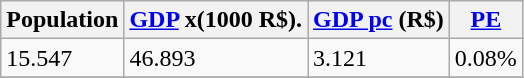<table class="wikitable" border="1">
<tr>
<th>Population</th>
<th><a href='#'>GDP</a> x(1000 R$).</th>
<th><a href='#'>GDP pc</a> (R$)</th>
<th><a href='#'>PE</a></th>
</tr>
<tr>
<td>15.547</td>
<td>46.893</td>
<td>3.121</td>
<td>0.08%</td>
</tr>
<tr>
</tr>
</table>
